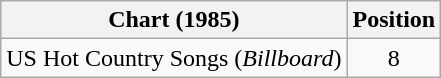<table class="wikitable">
<tr>
<th>Chart (1985)</th>
<th>Position</th>
</tr>
<tr>
<td>US Hot Country Songs (<em>Billboard</em>)</td>
<td align="center">8</td>
</tr>
</table>
